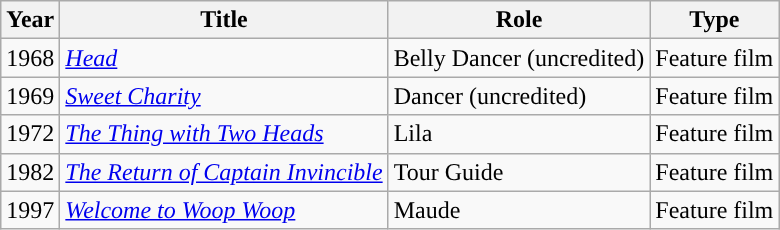<table class="wikitable">
<tr>
<th>Year</th>
<th>Title</th>
<th>Role</th>
<th>Type</th>
</tr>
<tr>
<td>1968</td>
<td><em><a href='#'>Head</a></em></td>
<td>Belly Dancer (uncredited)</td>
<td>Feature film</td>
</tr>
<tr>
<td>1969</td>
<td><em><a href='#'>Sweet Charity</a></em></td>
<td>Dancer (uncredited)</td>
<td>Feature film</td>
</tr>
<tr>
<td>1972</td>
<td><em><a href='#'>The Thing with Two Heads</a></em></td>
<td>Lila</td>
<td>Feature film</td>
</tr>
<tr>
<td>1982</td>
<td><em><a href='#'>The Return of Captain Invincible</a></em></td>
<td>Tour Guide</td>
<td>Feature film</td>
</tr>
<tr>
<td>1997</td>
<td><em><a href='#'>Welcome to Woop Woop</a></em></td>
<td>Maude</td>
<td>Feature film</td>
</tr>
</table>
